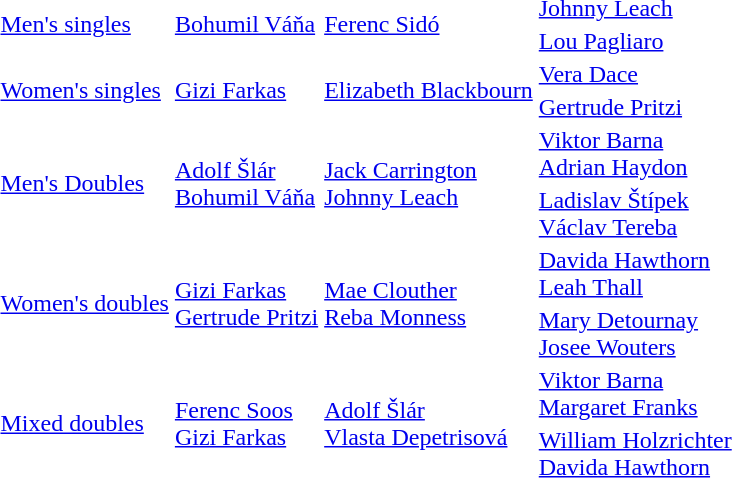<table>
<tr>
<td rowspan=2><a href='#'>Men's singles</a></td>
<td rowspan=2> <a href='#'>Bohumil Váňa</a></td>
<td rowspan=2> <a href='#'>Ferenc Sidó</a></td>
<td> <a href='#'>Johnny Leach</a></td>
</tr>
<tr>
<td> <a href='#'>Lou Pagliaro</a></td>
</tr>
<tr>
<td rowspan=2><a href='#'>Women's singles</a></td>
<td rowspan=2> <a href='#'>Gizi Farkas</a></td>
<td rowspan=2> <a href='#'>Elizabeth Blackbourn</a></td>
<td> <a href='#'>Vera Dace</a></td>
</tr>
<tr>
<td> <a href='#'>Gertrude Pritzi</a></td>
</tr>
<tr>
<td rowspan=2><a href='#'>Men's Doubles</a></td>
<td rowspan=2> <a href='#'>Adolf Šlár</a><br> <a href='#'>Bohumil Váňa</a></td>
<td rowspan=2> <a href='#'>Jack Carrington</a><br> <a href='#'>Johnny Leach</a></td>
<td> <a href='#'>Viktor Barna</a><br> <a href='#'>Adrian Haydon</a></td>
</tr>
<tr>
<td> <a href='#'>Ladislav Štípek</a><br> <a href='#'>Václav Tereba</a></td>
</tr>
<tr>
<td rowspan=2><a href='#'>Women's doubles</a></td>
<td rowspan=2> <a href='#'>Gizi Farkas</a><br> <a href='#'>Gertrude Pritzi</a></td>
<td rowspan=2> <a href='#'>Mae Clouther</a><br> <a href='#'>Reba Monness</a></td>
<td> <a href='#'>Davida Hawthorn</a><br> <a href='#'>Leah Thall</a></td>
</tr>
<tr>
<td> <a href='#'>Mary Detournay</a><br> <a href='#'>Josee Wouters</a></td>
</tr>
<tr>
<td rowspan=2><a href='#'>Mixed doubles</a></td>
<td rowspan=2> <a href='#'>Ferenc Soos</a><br> <a href='#'>Gizi Farkas</a></td>
<td rowspan=2> <a href='#'>Adolf Šlár</a><br> <a href='#'>Vlasta Depetrisová</a></td>
<td> <a href='#'>Viktor Barna</a><br> <a href='#'>Margaret Franks</a></td>
</tr>
<tr>
<td> <a href='#'>William Holzrichter</a><br> <a href='#'>Davida Hawthorn</a></td>
</tr>
</table>
